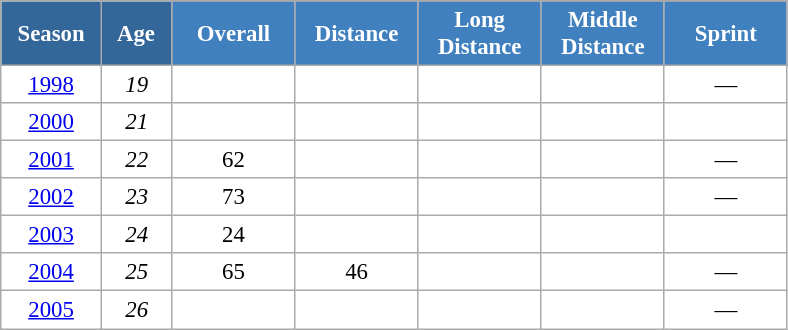<table class="wikitable" style="font-size:95%; text-align:center; border:grey solid 1px; border-collapse:collapse; background:#ffffff;">
<tr>
<th style="background-color:#369; color:white; width:60px;" rowspan="2"> Season </th>
<th style="background-color:#369; color:white; width:40px;" rowspan="2"> Age </th>
</tr>
<tr>
<th style="background-color:#4180be; color:white; width:75px;">Overall</th>
<th style="background-color:#4180be; color:white; width:75px;">Distance</th>
<th style="background-color:#4180be; color:white; width:75px;">Long Distance</th>
<th style="background-color:#4180be; color:white; width:75px;">Middle Distance</th>
<th style="background-color:#4180be; color:white; width:75px;">Sprint</th>
</tr>
<tr>
<td><a href='#'>1998</a></td>
<td><em>19</em></td>
<td></td>
<td></td>
<td></td>
<td></td>
<td>—</td>
</tr>
<tr>
<td><a href='#'>2000</a></td>
<td><em>21</em></td>
<td></td>
<td></td>
<td></td>
<td></td>
<td></td>
</tr>
<tr>
<td><a href='#'>2001</a></td>
<td><em>22</em></td>
<td>62</td>
<td></td>
<td></td>
<td></td>
<td>—</td>
</tr>
<tr>
<td><a href='#'>2002</a></td>
<td><em>23</em></td>
<td>73</td>
<td></td>
<td></td>
<td></td>
<td>—</td>
</tr>
<tr>
<td><a href='#'>2003</a></td>
<td><em>24</em></td>
<td>24</td>
<td></td>
<td></td>
<td></td>
<td></td>
</tr>
<tr>
<td><a href='#'>2004</a></td>
<td><em>25</em></td>
<td>65</td>
<td>46</td>
<td></td>
<td></td>
<td>—</td>
</tr>
<tr>
<td><a href='#'>2005</a></td>
<td><em>26</em></td>
<td></td>
<td></td>
<td></td>
<td></td>
<td>—</td>
</tr>
</table>
